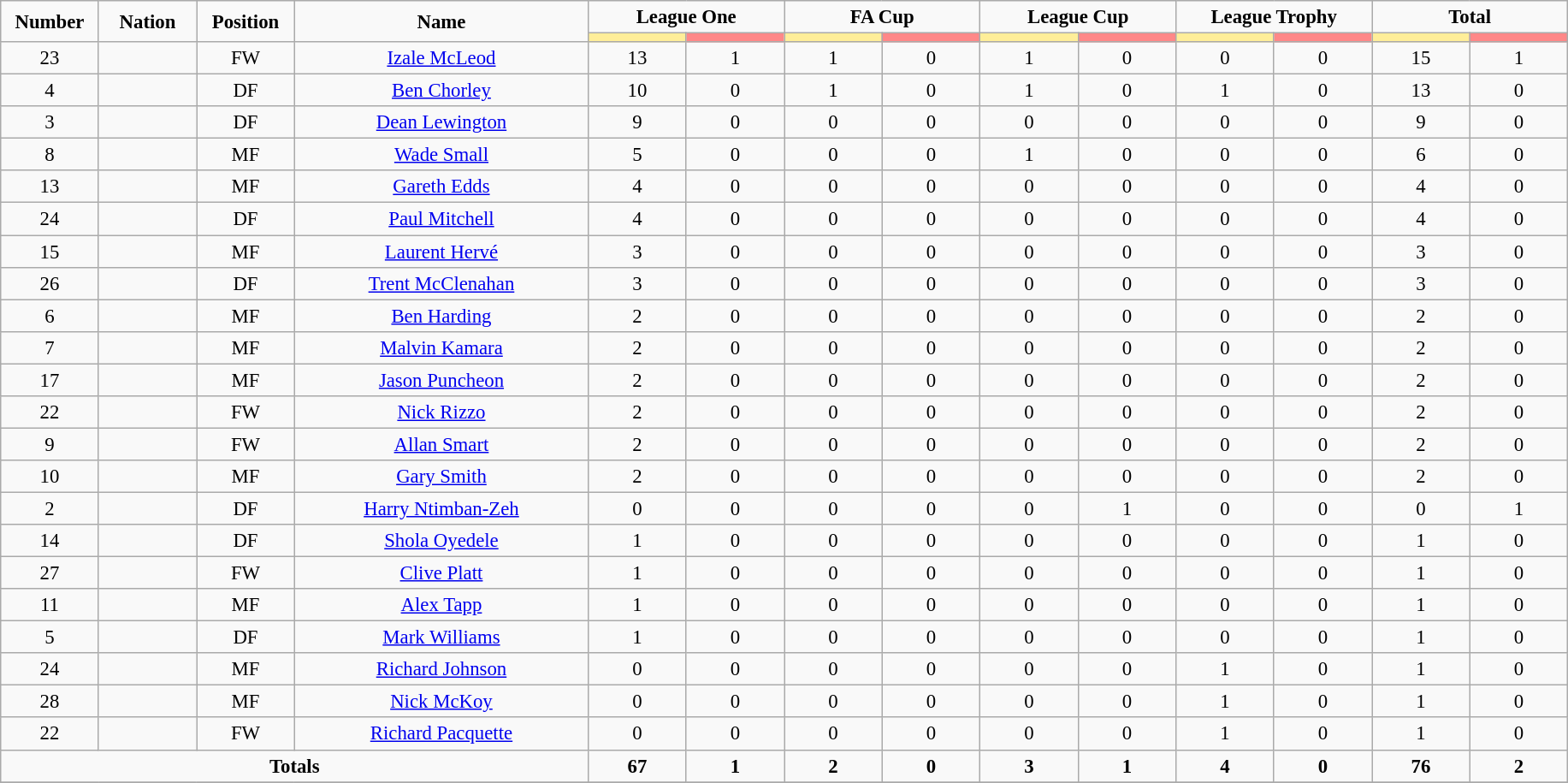<table class="wikitable" style="font-size: 95%; text-align:center;">
<tr style="text-align:center;">
<td rowspan="2"  style="width:5%; "><strong>Number</strong></td>
<td rowspan="2"  style="width:5%; "><strong>Nation</strong></td>
<td rowspan="2"  style="width:5%; "><strong>Position</strong></td>
<td rowspan="2"  style="width:15%; "><strong>Name</strong></td>
<td colspan="2"><strong>League One</strong></td>
<td colspan="2"><strong>FA Cup</strong></td>
<td colspan="2"><strong>League Cup</strong></td>
<td colspan="2"><strong>League Trophy</strong></td>
<td colspan="2"><strong>Total</strong></td>
</tr>
<tr>
<th style="width:5%; background:#fe9;"></th>
<th style="width:5%; background:#ff8888;"></th>
<th style="width:5%; background:#fe9;"></th>
<th style="width:5%; background:#ff8888;"></th>
<th style="width:5%; background:#fe9;"></th>
<th style="width:5%; background:#ff8888;"></th>
<th style="width:5%; background:#fe9;"></th>
<th style="width:5%; background:#ff8888;"></th>
<th style="width:5%; background:#fe9;"></th>
<th style="width:5%; background:#ff8888;"></th>
</tr>
<tr>
<td>23</td>
<td></td>
<td>FW</td>
<td><a href='#'>Izale McLeod</a></td>
<td>13</td>
<td>1</td>
<td>1</td>
<td>0</td>
<td>1</td>
<td>0</td>
<td>0</td>
<td>0</td>
<td>15</td>
<td>1</td>
</tr>
<tr>
<td>4</td>
<td></td>
<td>DF</td>
<td><a href='#'>Ben Chorley</a></td>
<td>10</td>
<td>0</td>
<td>1</td>
<td>0</td>
<td>1</td>
<td>0</td>
<td>1</td>
<td>0</td>
<td>13</td>
<td>0</td>
</tr>
<tr>
<td>3</td>
<td></td>
<td>DF</td>
<td><a href='#'>Dean Lewington</a></td>
<td>9</td>
<td>0</td>
<td>0</td>
<td>0</td>
<td>0</td>
<td>0</td>
<td>0</td>
<td>0</td>
<td>9</td>
<td>0</td>
</tr>
<tr>
<td>8</td>
<td></td>
<td>MF</td>
<td><a href='#'>Wade Small</a></td>
<td>5</td>
<td>0</td>
<td>0</td>
<td>0</td>
<td>1</td>
<td>0</td>
<td>0</td>
<td>0</td>
<td>6</td>
<td>0</td>
</tr>
<tr>
<td>13</td>
<td></td>
<td>MF</td>
<td><a href='#'>Gareth Edds</a></td>
<td>4</td>
<td>0</td>
<td>0</td>
<td>0</td>
<td>0</td>
<td>0</td>
<td>0</td>
<td>0</td>
<td>4</td>
<td>0</td>
</tr>
<tr>
<td>24</td>
<td></td>
<td>DF</td>
<td><a href='#'>Paul Mitchell</a></td>
<td>4</td>
<td>0</td>
<td>0</td>
<td>0</td>
<td>0</td>
<td>0</td>
<td>0</td>
<td>0</td>
<td>4</td>
<td>0</td>
</tr>
<tr>
<td>15</td>
<td></td>
<td>MF</td>
<td><a href='#'>Laurent Hervé</a></td>
<td>3</td>
<td>0</td>
<td>0</td>
<td>0</td>
<td>0</td>
<td>0</td>
<td>0</td>
<td>0</td>
<td>3</td>
<td>0</td>
</tr>
<tr>
<td>26</td>
<td></td>
<td>DF</td>
<td><a href='#'>Trent McClenahan</a></td>
<td>3</td>
<td>0</td>
<td>0</td>
<td>0</td>
<td>0</td>
<td>0</td>
<td>0</td>
<td>0</td>
<td>3</td>
<td>0</td>
</tr>
<tr>
<td>6</td>
<td></td>
<td>MF</td>
<td><a href='#'>Ben Harding</a></td>
<td>2</td>
<td>0</td>
<td>0</td>
<td>0</td>
<td>0</td>
<td>0</td>
<td>0</td>
<td>0</td>
<td>2</td>
<td>0</td>
</tr>
<tr>
<td>7</td>
<td></td>
<td>MF</td>
<td><a href='#'>Malvin Kamara</a></td>
<td>2</td>
<td>0</td>
<td>0</td>
<td>0</td>
<td>0</td>
<td>0</td>
<td>0</td>
<td>0</td>
<td>2</td>
<td>0</td>
</tr>
<tr>
<td>17</td>
<td></td>
<td>MF</td>
<td><a href='#'>Jason Puncheon</a></td>
<td>2</td>
<td>0</td>
<td>0</td>
<td>0</td>
<td>0</td>
<td>0</td>
<td>0</td>
<td>0</td>
<td>2</td>
<td>0</td>
</tr>
<tr>
<td>22</td>
<td></td>
<td>FW</td>
<td><a href='#'>Nick Rizzo</a></td>
<td>2</td>
<td>0</td>
<td>0</td>
<td>0</td>
<td>0</td>
<td>0</td>
<td>0</td>
<td>0</td>
<td>2</td>
<td>0</td>
</tr>
<tr>
<td>9</td>
<td></td>
<td>FW</td>
<td><a href='#'>Allan Smart</a></td>
<td>2</td>
<td>0</td>
<td>0</td>
<td>0</td>
<td>0</td>
<td>0</td>
<td>0</td>
<td>0</td>
<td>2</td>
<td>0</td>
</tr>
<tr>
<td>10</td>
<td></td>
<td>MF</td>
<td><a href='#'>Gary Smith</a></td>
<td>2</td>
<td>0</td>
<td>0</td>
<td>0</td>
<td>0</td>
<td>0</td>
<td>0</td>
<td>0</td>
<td>2</td>
<td>0</td>
</tr>
<tr>
<td>2</td>
<td></td>
<td>DF</td>
<td><a href='#'>Harry Ntimban-Zeh</a></td>
<td>0</td>
<td>0</td>
<td>0</td>
<td>0</td>
<td>0</td>
<td>1</td>
<td>0</td>
<td>0</td>
<td>0</td>
<td>1</td>
</tr>
<tr>
<td>14</td>
<td></td>
<td>DF</td>
<td><a href='#'>Shola Oyedele</a></td>
<td>1</td>
<td>0</td>
<td>0</td>
<td>0</td>
<td>0</td>
<td>0</td>
<td>0</td>
<td>0</td>
<td>1</td>
<td>0</td>
</tr>
<tr>
<td>27</td>
<td></td>
<td>FW</td>
<td><a href='#'>Clive Platt</a></td>
<td>1</td>
<td>0</td>
<td>0</td>
<td>0</td>
<td>0</td>
<td>0</td>
<td>0</td>
<td>0</td>
<td>1</td>
<td>0</td>
</tr>
<tr>
<td>11</td>
<td></td>
<td>MF</td>
<td><a href='#'>Alex Tapp</a></td>
<td>1</td>
<td>0</td>
<td>0</td>
<td>0</td>
<td>0</td>
<td>0</td>
<td>0</td>
<td>0</td>
<td>1</td>
<td>0</td>
</tr>
<tr>
<td>5</td>
<td></td>
<td>DF</td>
<td><a href='#'>Mark Williams</a></td>
<td>1</td>
<td>0</td>
<td>0</td>
<td>0</td>
<td>0</td>
<td>0</td>
<td>0</td>
<td>0</td>
<td>1</td>
<td>0</td>
</tr>
<tr>
<td>24</td>
<td></td>
<td>MF</td>
<td><a href='#'>Richard Johnson</a></td>
<td>0</td>
<td>0</td>
<td>0</td>
<td>0</td>
<td>0</td>
<td>0</td>
<td>1</td>
<td>0</td>
<td>1</td>
<td>0</td>
</tr>
<tr>
<td>28</td>
<td></td>
<td>MF</td>
<td><a href='#'>Nick McKoy</a></td>
<td>0</td>
<td>0</td>
<td>0</td>
<td>0</td>
<td>0</td>
<td>0</td>
<td>1</td>
<td>0</td>
<td>1</td>
<td>0</td>
</tr>
<tr>
<td>22</td>
<td></td>
<td>FW</td>
<td><a href='#'>Richard Pacquette</a></td>
<td>0</td>
<td>0</td>
<td>0</td>
<td>0</td>
<td>0</td>
<td>0</td>
<td>1</td>
<td>0</td>
<td>1</td>
<td>0</td>
</tr>
<tr>
<td colspan="4"><strong>Totals</strong></td>
<td><strong>67</strong></td>
<td><strong>1</strong></td>
<td><strong>2</strong></td>
<td><strong>0</strong></td>
<td><strong>3</strong></td>
<td><strong>1</strong></td>
<td><strong>4</strong></td>
<td><strong>0</strong></td>
<td><strong>76</strong></td>
<td><strong>2</strong></td>
</tr>
<tr>
</tr>
</table>
